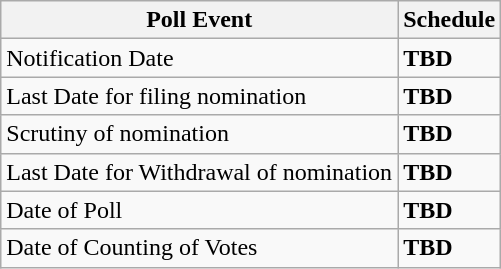<table class="wikitable">
<tr>
<th>Poll Event</th>
<th>Schedule</th>
</tr>
<tr>
<td>Notification Date</td>
<td><strong>TBD</strong></td>
</tr>
<tr>
<td>Last Date for filing nomination</td>
<td><strong>TBD</strong></td>
</tr>
<tr>
<td>Scrutiny of nomination</td>
<td><strong>TBD</strong></td>
</tr>
<tr>
<td>Last Date for Withdrawal of nomination</td>
<td><strong>TBD</strong></td>
</tr>
<tr>
<td>Date of Poll</td>
<td><strong>TBD</strong></td>
</tr>
<tr>
<td>Date of Counting of Votes</td>
<td><strong>TBD</strong></td>
</tr>
</table>
